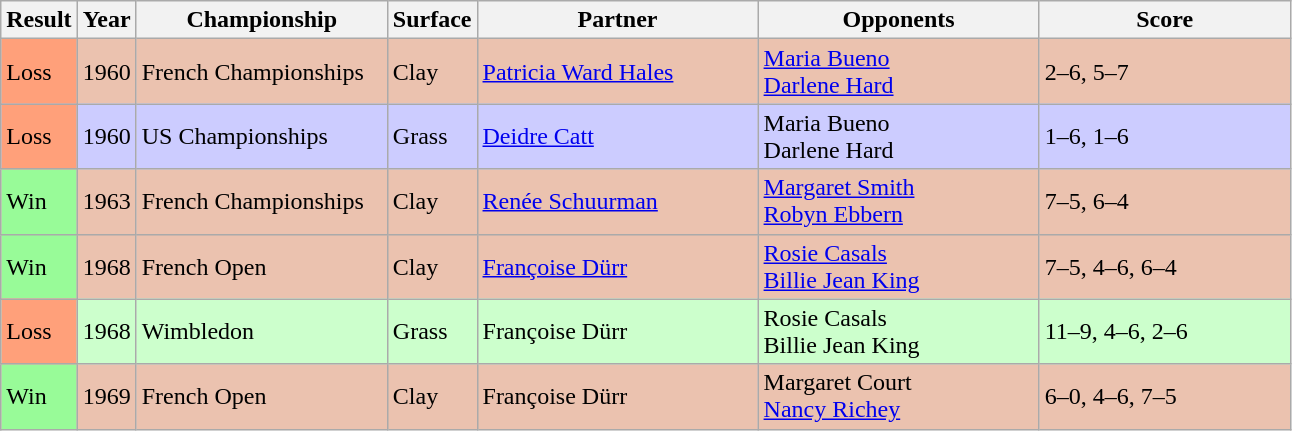<table class="sortable wikitable">
<tr>
<th style="width:40px">Result</th>
<th style="width:30px">Year</th>
<th style="width:160px">Championship</th>
<th style="width:50px">Surface</th>
<th style="width:180px">Partner</th>
<th style="width:180px">Opponents</th>
<th style="width:160px" class="unsortable">Score</th>
</tr>
<tr style="background:#ebc2af;">
<td style="background:#ffa07a;">Loss</td>
<td>1960</td>
<td>French Championships</td>
<td>Clay</td>
<td> <a href='#'>Patricia Ward Hales</a></td>
<td> <a href='#'>Maria Bueno</a> <br>  <a href='#'>Darlene Hard</a></td>
<td>2–6, 5–7</td>
</tr>
<tr style="background:#ccf;">
<td style="background:#ffa07a;">Loss</td>
<td>1960</td>
<td>US Championships</td>
<td>Grass</td>
<td> <a href='#'>Deidre Catt</a></td>
<td> Maria Bueno <br>  Darlene Hard</td>
<td>1–6, 1–6</td>
</tr>
<tr style="background:#ebc2af;">
<td style="background:#98fb98;">Win</td>
<td>1963</td>
<td>French Championships</td>
<td>Clay</td>
<td> <a href='#'>Renée Schuurman</a></td>
<td> <a href='#'>Margaret Smith</a> <br>  <a href='#'>Robyn Ebbern</a></td>
<td>7–5, 6–4</td>
</tr>
<tr style="background:#ebc2af;">
<td style="background:#98fb98;">Win</td>
<td>1968</td>
<td>French Open</td>
<td>Clay</td>
<td> <a href='#'>Françoise Dürr</a></td>
<td> <a href='#'>Rosie Casals</a> <br>  <a href='#'>Billie Jean King</a></td>
<td>7–5, 4–6, 6–4</td>
</tr>
<tr style="background:#cfc;">
<td style="background:#ffa07a;">Loss</td>
<td>1968</td>
<td>Wimbledon</td>
<td>Grass</td>
<td> Françoise Dürr</td>
<td> Rosie Casals <br>  Billie Jean King</td>
<td>11–9, 4–6, 2–6</td>
</tr>
<tr style="background:#ebc2af;">
<td style="background:#98fb98;">Win</td>
<td>1969</td>
<td>French Open</td>
<td>Clay</td>
<td> Françoise Dürr</td>
<td> Margaret Court <br>  <a href='#'>Nancy Richey</a></td>
<td>6–0, 4–6, 7–5</td>
</tr>
</table>
